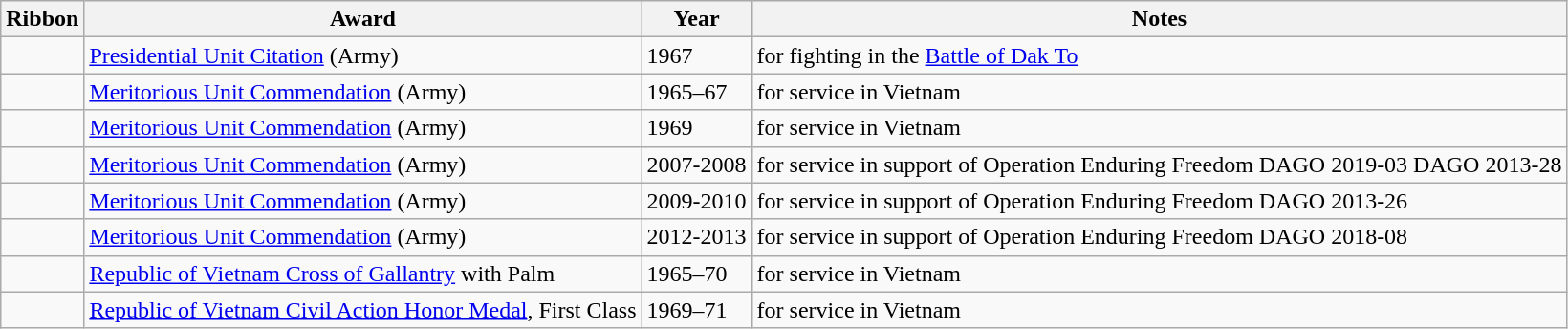<table class="wikitable">
<tr style="background:#efefef;">
<th>Ribbon</th>
<th>Award</th>
<th>Year</th>
<th>Notes</th>
</tr>
<tr>
<td></td>
<td><a href='#'>Presidential Unit Citation</a> (Army)</td>
<td>1967</td>
<td>for fighting in the <a href='#'>Battle of Dak To</a></td>
</tr>
<tr>
<td></td>
<td><a href='#'>Meritorious Unit Commendation</a> (Army)</td>
<td>1965–67</td>
<td>for service in Vietnam</td>
</tr>
<tr>
<td></td>
<td><a href='#'>Meritorious Unit Commendation</a> (Army)</td>
<td>1969</td>
<td>for service in Vietnam</td>
</tr>
<tr>
<td></td>
<td><a href='#'>Meritorious Unit Commendation</a> (Army)</td>
<td>2007-2008</td>
<td>for service in support of Operation Enduring Freedom DAGO 2019-03  DAGO 2013-28 </td>
</tr>
<tr>
<td></td>
<td><a href='#'>Meritorious Unit Commendation</a> (Army)</td>
<td>2009-2010</td>
<td>for service in support of Operation Enduring Freedom DAGO 2013-26 </td>
</tr>
<tr>
<td></td>
<td><a href='#'>Meritorious Unit Commendation</a> (Army)</td>
<td>2012-2013</td>
<td>for service in support of Operation Enduring Freedom DAGO 2018-08</td>
</tr>
<tr>
<td></td>
<td><a href='#'>Republic of Vietnam Cross of Gallantry</a> with Palm</td>
<td>1965–70</td>
<td>for service in Vietnam</td>
</tr>
<tr>
<td></td>
<td><a href='#'>Republic of Vietnam Civil Action Honor Medal</a>, First Class</td>
<td>1969–71</td>
<td>for service in Vietnam</td>
</tr>
</table>
